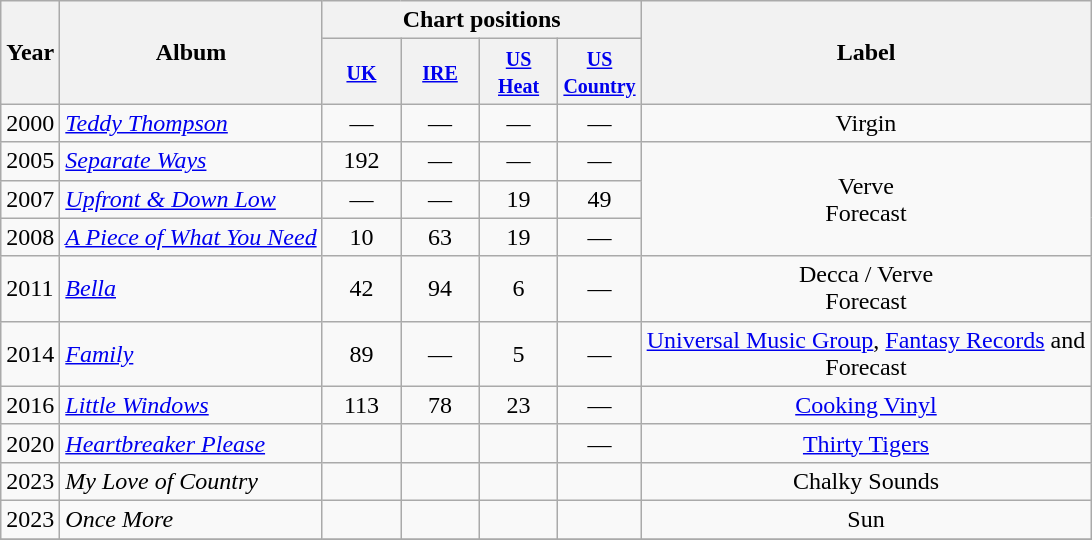<table class="wikitable">
<tr>
<th rowspan="2">Year</th>
<th rowspan="2">Album</th>
<th colspan="4">Chart positions</th>
<th rowspan="2">Label</th>
</tr>
<tr>
<th width="45"><small><a href='#'>UK</a></small><br></th>
<th width="45"><small><a href='#'>IRE</a></small></th>
<th width="45"><small><a href='#'>US Heat</a></small></th>
<th width="45"><small><a href='#'>US Country</a></small></th>
</tr>
<tr>
<td>2000</td>
<td><em><a href='#'>Teddy Thompson</a></em></td>
<td align="center">—</td>
<td align="center">—</td>
<td align="center">—</td>
<td align="center">—</td>
<td align="center">Virgin</td>
</tr>
<tr>
<td>2005</td>
<td><em><a href='#'>Separate Ways</a></em></td>
<td align="center">192</td>
<td align="center">—</td>
<td align="center">—</td>
<td align="center">—</td>
<td align="center" rowspan="3">Verve<br>Forecast</td>
</tr>
<tr>
<td>2007</td>
<td><em><a href='#'>Upfront & Down Low</a></em></td>
<td align="center">—</td>
<td align="center">—</td>
<td align="center">19</td>
<td align="center">49</td>
</tr>
<tr>
<td>2008</td>
<td><em><a href='#'>A Piece of What You Need</a></em></td>
<td align="center">10</td>
<td align="center">63</td>
<td align="center">19</td>
<td align="center">—</td>
</tr>
<tr>
<td>2011</td>
<td><em><a href='#'>Bella</a></em></td>
<td align="center">42</td>
<td align="center">94</td>
<td align="center">6</td>
<td align="center">—</td>
<td align="center">Decca / Verve<br>Forecast</td>
</tr>
<tr>
<td>2014</td>
<td><em><a href='#'>Family</a></em> </td>
<td align="center">89</td>
<td align="center">—</td>
<td align="center">5</td>
<td align="center">—</td>
<td align="center"><a href='#'>Universal Music Group</a>, <a href='#'>Fantasy Records</a> and<br>Forecast</td>
</tr>
<tr>
<td>2016</td>
<td><em><a href='#'>Little Windows</a></em> </td>
<td align="center">113</td>
<td align="center">78</td>
<td align="center">23</td>
<td align="center">—</td>
<td align="center"><a href='#'>Cooking Vinyl</a></td>
</tr>
<tr>
<td>2020</td>
<td><em><a href='#'>Heartbreaker Please</a></em></td>
<td align="center"></td>
<td align="center"></td>
<td align="center"></td>
<td align="center">—</td>
<td align="center"><a href='#'>Thirty Tigers</a></td>
</tr>
<tr>
<td>2023</td>
<td><em>My Love of Country</em></td>
<td align="center"></td>
<td align="center"></td>
<td align="center"></td>
<td align="center"></td>
<td align="center">Chalky Sounds</td>
</tr>
<tr>
<td>2023</td>
<td><em>Once More</em> </td>
<td align="center"></td>
<td align="center"></td>
<td align="center"></td>
<td align="center"></td>
<td align="center">Sun</td>
</tr>
<tr>
</tr>
</table>
